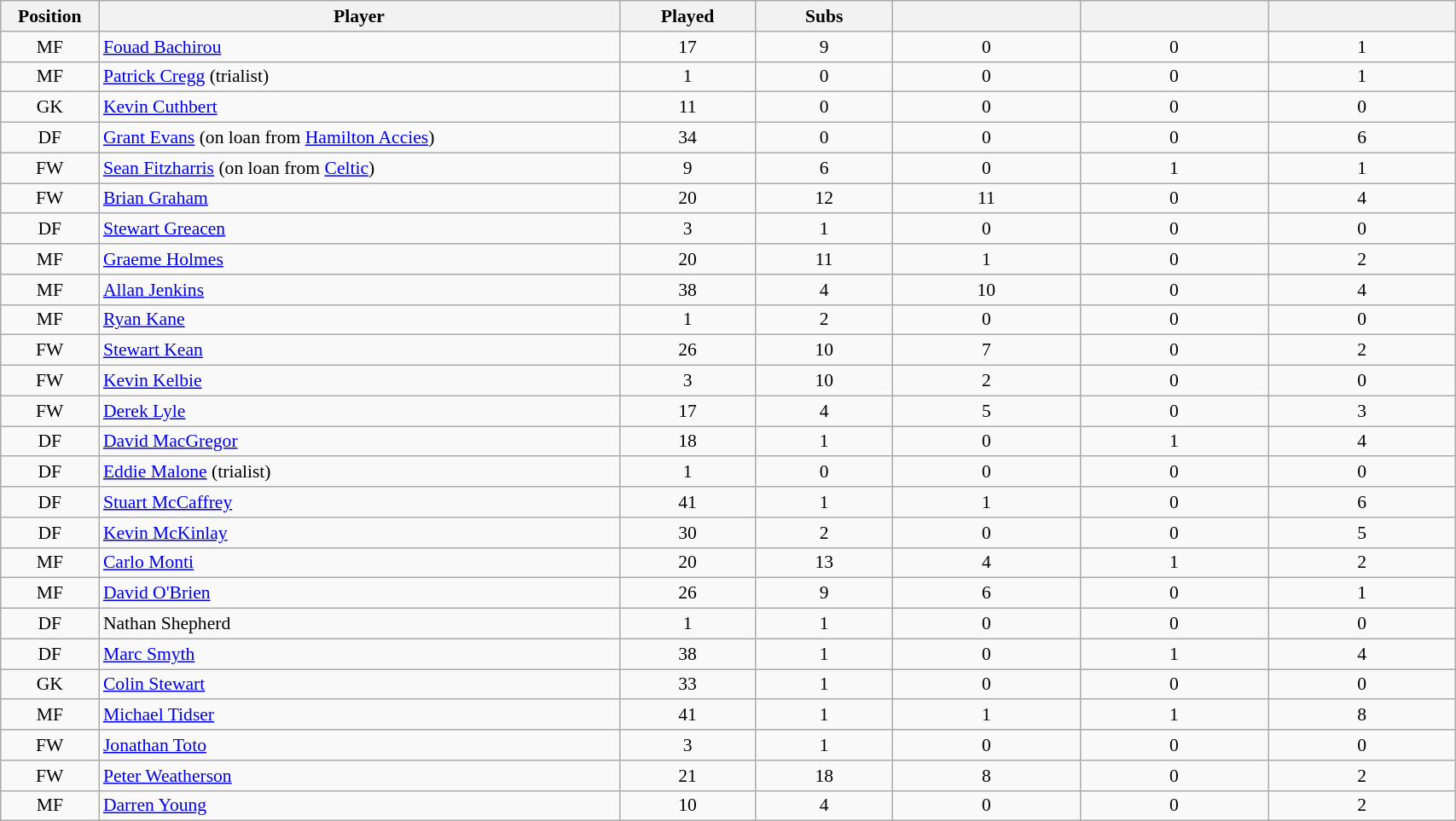<table class="wikitable sortable" style="font-size:90%; text-align:center">
<tr>
<th style="width:70px">Position</th>
<th style="width:400px">Player</th>
<th style="width:100px">Played</th>
<th style="width:100px">Subs</th>
<th style="width:140px"></th>
<th style="width:140px"></th>
<th style="width:140px"></th>
</tr>
<tr --->
<td>MF</td>
<td style="text-align:left"> <a href='#'>Fouad Bachirou</a></td>
<td>17</td>
<td>9</td>
<td>0</td>
<td>0</td>
<td>1</td>
</tr>
<tr --->
<td>MF</td>
<td style="text-align:left"> <a href='#'>Patrick Cregg</a> (trialist)</td>
<td>1</td>
<td>0</td>
<td>0</td>
<td>0</td>
<td>1</td>
</tr>
<tr --->
<td>GK</td>
<td style="text-align:left"> <a href='#'>Kevin Cuthbert</a></td>
<td>11</td>
<td>0</td>
<td>0</td>
<td>0</td>
<td>0</td>
</tr>
<tr --->
<td>DF</td>
<td style="text-align:left"> <a href='#'>Grant Evans</a> (on loan from <a href='#'>Hamilton Accies</a>)</td>
<td>34</td>
<td>0</td>
<td>0</td>
<td>0</td>
<td>6</td>
</tr>
<tr --->
<td>FW</td>
<td style="text-align:left"> <a href='#'>Sean Fitzharris</a> (on loan from <a href='#'>Celtic</a>)</td>
<td>9</td>
<td>6</td>
<td>0</td>
<td>1</td>
<td>1</td>
</tr>
<tr --->
<td>FW</td>
<td style="text-align:left"> <a href='#'>Brian Graham</a></td>
<td>20</td>
<td>12</td>
<td>11</td>
<td>0</td>
<td>4</td>
</tr>
<tr --->
<td>DF</td>
<td style="text-align:left"> <a href='#'>Stewart Greacen</a></td>
<td>3</td>
<td>1</td>
<td>0</td>
<td>0</td>
<td>0</td>
</tr>
<tr --->
<td>MF</td>
<td style="text-align:left"> <a href='#'>Graeme Holmes</a></td>
<td>20</td>
<td>11</td>
<td>1</td>
<td>0</td>
<td>2</td>
</tr>
<tr --->
<td>MF</td>
<td style="text-align:left"> <a href='#'>Allan Jenkins</a></td>
<td>38</td>
<td>4</td>
<td>10</td>
<td>0</td>
<td>4</td>
</tr>
<tr --->
<td>MF</td>
<td style="text-align:left"> <a href='#'>Ryan Kane</a></td>
<td>1</td>
<td>2</td>
<td>0</td>
<td>0</td>
<td>0</td>
</tr>
<tr --->
<td>FW</td>
<td style="text-align:left"> <a href='#'>Stewart Kean</a></td>
<td>26</td>
<td>10</td>
<td>7</td>
<td>0</td>
<td>2</td>
</tr>
<tr --->
<td>FW</td>
<td style="text-align:left"> <a href='#'>Kevin Kelbie</a></td>
<td>3</td>
<td>10</td>
<td>2</td>
<td>0</td>
<td>0</td>
</tr>
<tr --->
<td>FW</td>
<td style="text-align:left"> <a href='#'>Derek Lyle</a></td>
<td>17</td>
<td>4</td>
<td>5</td>
<td>0</td>
<td>3</td>
</tr>
<tr --->
<td>DF</td>
<td style="text-align:left"> <a href='#'>David MacGregor</a></td>
<td>18</td>
<td>1</td>
<td>0</td>
<td>1</td>
<td>4</td>
</tr>
<tr --->
<td>DF</td>
<td style="text-align:left"> <a href='#'>Eddie Malone</a> (trialist)</td>
<td>1</td>
<td>0</td>
<td>0</td>
<td>0</td>
<td>0</td>
</tr>
<tr --->
<td>DF</td>
<td style="text-align:left"> <a href='#'>Stuart McCaffrey</a></td>
<td>41</td>
<td>1</td>
<td>1</td>
<td>0</td>
<td>6</td>
</tr>
<tr --->
<td>DF</td>
<td style="text-align:left"> <a href='#'>Kevin McKinlay</a></td>
<td>30</td>
<td>2</td>
<td>0</td>
<td>0</td>
<td>5</td>
</tr>
<tr --->
<td>MF</td>
<td style="text-align:left"> <a href='#'>Carlo Monti</a></td>
<td>20</td>
<td>13</td>
<td>4</td>
<td>1</td>
<td>2</td>
</tr>
<tr --->
<td>MF</td>
<td style="text-align:left"> <a href='#'>David O'Brien</a></td>
<td>26</td>
<td>9</td>
<td>6</td>
<td>0</td>
<td>1</td>
</tr>
<tr --->
<td>DF</td>
<td style="text-align:left"> Nathan Shepherd</td>
<td>1</td>
<td>1</td>
<td>0</td>
<td>0</td>
<td>0</td>
</tr>
<tr --->
<td>DF</td>
<td style="text-align:left"> <a href='#'>Marc Smyth</a></td>
<td>38</td>
<td>1</td>
<td>0</td>
<td>1</td>
<td>4</td>
</tr>
<tr --->
<td>GK</td>
<td style="text-align:left"> <a href='#'>Colin Stewart</a></td>
<td>33</td>
<td>1</td>
<td>0</td>
<td>0</td>
<td>0</td>
</tr>
<tr --->
<td>MF</td>
<td style="text-align:left"> <a href='#'>Michael Tidser</a></td>
<td>41</td>
<td>1</td>
<td>1</td>
<td>1</td>
<td>8</td>
</tr>
<tr --->
<td>FW</td>
<td style="text-align:left"> <a href='#'>Jonathan Toto</a></td>
<td>3</td>
<td>1</td>
<td>0</td>
<td>0</td>
<td>0</td>
</tr>
<tr --->
<td>FW</td>
<td style="text-align:left"> <a href='#'>Peter Weatherson</a></td>
<td>21</td>
<td>18</td>
<td>8</td>
<td>0</td>
<td>2</td>
</tr>
<tr --->
<td>MF</td>
<td style="text-align:left"> <a href='#'>Darren Young</a></td>
<td>10</td>
<td>4</td>
<td>0</td>
<td>0</td>
<td>2</td>
</tr>
</table>
